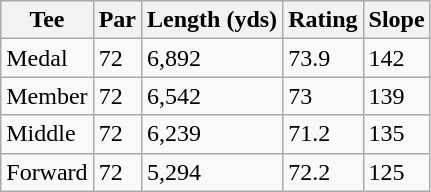<table class="wikitable">
<tr>
<th>Tee</th>
<th>Par</th>
<th>Length (yds)</th>
<th>Rating</th>
<th>Slope</th>
</tr>
<tr>
<td>Medal</td>
<td>72</td>
<td>6,892</td>
<td>73.9</td>
<td>142</td>
</tr>
<tr>
<td>Member</td>
<td>72</td>
<td>6,542</td>
<td>73</td>
<td>139</td>
</tr>
<tr>
<td>Middle</td>
<td>72</td>
<td>6,239</td>
<td>71.2</td>
<td>135</td>
</tr>
<tr>
<td>Forward</td>
<td>72</td>
<td>5,294</td>
<td>72.2</td>
<td>125</td>
</tr>
</table>
